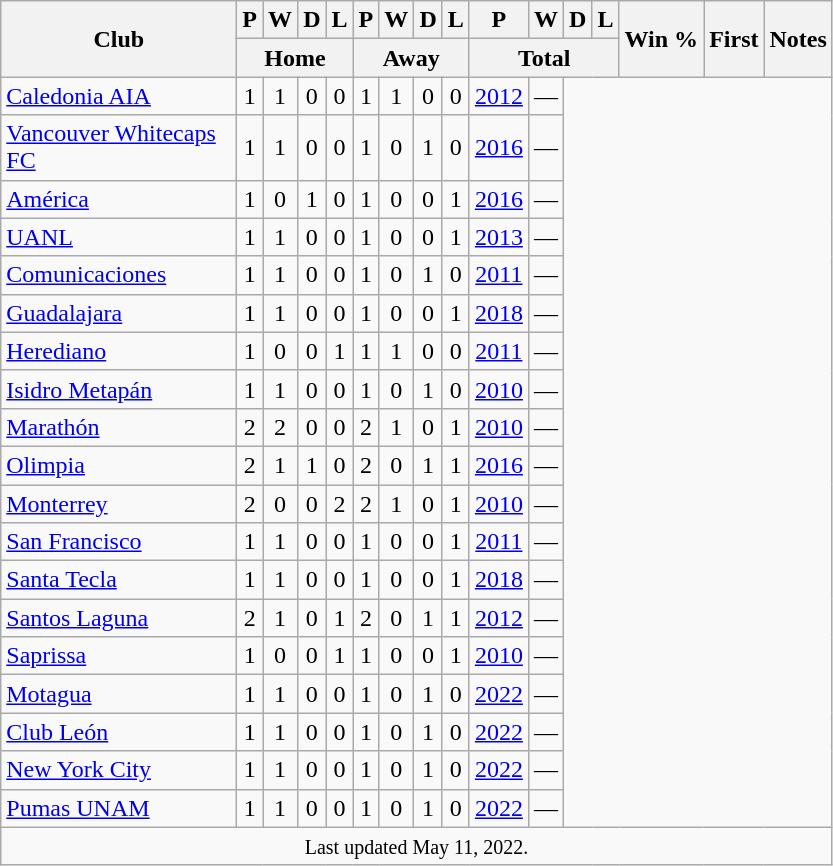<table class="wikitable sortable" style="text-align:center;">
<tr>
<th width="150" rowspan="2">Club</th>
<th>P</th>
<th>W</th>
<th>D</th>
<th>L</th>
<th>P</th>
<th>W</th>
<th>D</th>
<th>L</th>
<th>P</th>
<th>W</th>
<th>D</th>
<th>L</th>
<th rowspan="2">Win %</th>
<th rowspan="2">First</th>
<th class="unsortable" rowspan="2">Notes</th>
</tr>
<tr class="unsortable">
<th colspan="4">Home</th>
<th colspan="4">Away</th>
<th colspan="4">Total</th>
</tr>
<tr>
<td align="left"> <a href='#'>Caledonia AIA</a></td>
<td>1</td>
<td>1</td>
<td>0</td>
<td>0<br></td>
<td>1</td>
<td>1</td>
<td>0</td>
<td>0<br>
</td>
<td><a href='#'>2012</a></td>
<td>—</td>
</tr>
<tr>
<td align="left"> <a href='#'>Vancouver Whitecaps FC</a></td>
<td>1</td>
<td>1</td>
<td>0</td>
<td>0<br></td>
<td>1</td>
<td>0</td>
<td>1</td>
<td>0<br>
</td>
<td><a href='#'>2016</a></td>
<td>—</td>
</tr>
<tr>
<td align="left"> <a href='#'>América</a></td>
<td>1</td>
<td>0</td>
<td>1</td>
<td>0<br></td>
<td>1</td>
<td>0</td>
<td>0</td>
<td>1<br>
</td>
<td><a href='#'>2016</a></td>
<td>—</td>
</tr>
<tr>
<td align="left"> <a href='#'>UANL</a></td>
<td>1</td>
<td>1</td>
<td>0</td>
<td>0<br></td>
<td>1</td>
<td>0</td>
<td>0</td>
<td>1<br>
</td>
<td><a href='#'>2013</a></td>
<td>—</td>
</tr>
<tr>
<td align="left"> <a href='#'>Comunicaciones</a></td>
<td>1</td>
<td>1</td>
<td>0</td>
<td>0<br></td>
<td>1</td>
<td>0</td>
<td>1</td>
<td>0<br>
</td>
<td><a href='#'>2011</a></td>
<td>—</td>
</tr>
<tr>
<td align="left"> <a href='#'>Guadalajara</a></td>
<td>1</td>
<td>1</td>
<td>0</td>
<td>0<br></td>
<td>1</td>
<td>0</td>
<td>0</td>
<td>1<br>
</td>
<td><a href='#'>2018</a></td>
<td>—</td>
</tr>
<tr>
<td align="left"> <a href='#'>Herediano</a></td>
<td>1</td>
<td>0</td>
<td>0</td>
<td>1<br></td>
<td>1</td>
<td>1</td>
<td>0</td>
<td>0<br>
</td>
<td><a href='#'>2011</a></td>
<td>—</td>
</tr>
<tr>
<td align="left"> <a href='#'>Isidro Metapán</a></td>
<td>1</td>
<td>1</td>
<td>0</td>
<td>0<br></td>
<td>1</td>
<td>0</td>
<td>1</td>
<td>0<br>
</td>
<td><a href='#'>2010</a></td>
<td>—</td>
</tr>
<tr>
<td align="left"> <a href='#'>Marathón</a></td>
<td>2</td>
<td>2</td>
<td>0</td>
<td>0<br></td>
<td>2</td>
<td>1</td>
<td>0</td>
<td>1<br>
</td>
<td><a href='#'>2010</a></td>
<td>—</td>
</tr>
<tr>
<td align="left"> <a href='#'>Olimpia</a></td>
<td>2</td>
<td>1</td>
<td>1</td>
<td>0<br></td>
<td>2</td>
<td>0</td>
<td>1</td>
<td>1<br>
</td>
<td><a href='#'>2016</a></td>
<td>—</td>
</tr>
<tr>
<td align="left"> <a href='#'>Monterrey</a></td>
<td>2</td>
<td>0</td>
<td>0</td>
<td>2<br></td>
<td>2</td>
<td>1</td>
<td>0</td>
<td>1<br>
</td>
<td><a href='#'>2010</a></td>
<td>—</td>
</tr>
<tr>
<td align="left"> <a href='#'>San Francisco</a></td>
<td>1</td>
<td>1</td>
<td>0</td>
<td>0<br></td>
<td>1</td>
<td>0</td>
<td>0</td>
<td>1<br>
</td>
<td><a href='#'>2011</a></td>
<td>—</td>
</tr>
<tr>
<td align="left"> <a href='#'>Santa Tecla</a></td>
<td>1</td>
<td>1</td>
<td>0</td>
<td>0<br></td>
<td>1</td>
<td>0</td>
<td>0</td>
<td>1<br>
</td>
<td><a href='#'>2018</a></td>
<td>—</td>
</tr>
<tr>
<td align="left"> <a href='#'>Santos Laguna</a></td>
<td>2</td>
<td>1</td>
<td>0</td>
<td>1<br></td>
<td>2</td>
<td>0</td>
<td>1</td>
<td>1<br>
</td>
<td><a href='#'>2012</a></td>
<td>—</td>
</tr>
<tr>
<td align="left"> <a href='#'>Saprissa</a></td>
<td>1</td>
<td>0</td>
<td>0</td>
<td>1<br></td>
<td>1</td>
<td>0</td>
<td>0</td>
<td>1<br>
</td>
<td><a href='#'>2010</a></td>
<td>—</td>
</tr>
<tr>
<td align="left"> <a href='#'>Motagua</a></td>
<td>1</td>
<td>1</td>
<td>0</td>
<td>0<br></td>
<td>1</td>
<td>0</td>
<td>1</td>
<td>0<br>
</td>
<td><a href='#'>2022</a></td>
<td>—</td>
</tr>
<tr>
<td align="left"> <a href='#'>Club León</a></td>
<td>1</td>
<td>1</td>
<td>0</td>
<td>0<br></td>
<td>1</td>
<td>0</td>
<td>1</td>
<td>0<br>
</td>
<td><a href='#'>2022</a></td>
<td>—</td>
</tr>
<tr>
<td align="left"> <a href='#'>New York City</a></td>
<td>1</td>
<td>1</td>
<td>0</td>
<td>0<br></td>
<td>1</td>
<td>0</td>
<td>1</td>
<td>0<br>
</td>
<td><a href='#'>2022</a></td>
<td>—</td>
</tr>
<tr>
<td align="left"> <a href='#'>Pumas UNAM</a></td>
<td>1</td>
<td>1</td>
<td>0</td>
<td>0<br></td>
<td>1</td>
<td>0</td>
<td>1</td>
<td>0<br>
</td>
<td><a href='#'>2022</a></td>
<td>—</td>
</tr>
<tr class="sortbottom">
<td class="unsortable" colspan="18"><small>Last updated May 11, 2022.</small></td>
</tr>
</table>
